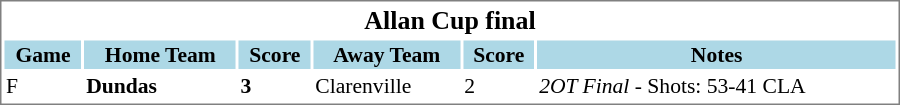<table cellpadding="0">
<tr align="left" style="vertical-align: top">
<td></td>
<td><br><table cellpadding="1" width="600px" style="font-size: 90%; border: 1px solid gray;">
<tr align="center" style="font-size: larger;">
<td colspan=6><strong>Allan Cup final</strong></td>
</tr>
<tr style="background:lightblue;">
<th style=>Game</th>
<th style= width="145">Home Team</th>
<th style=>Score</th>
<th style= width="145">Away Team</th>
<th style=>Score</th>
<th style=>Notes</th>
</tr>
<tr>
<td>F</td>
<td><strong>Dundas</strong></td>
<td><strong>3</strong></td>
<td>Clarenville</td>
<td>2</td>
<td><em>2OT Final</em> - Shots: 53-41 CLA</td>
</tr>
</table>
</td>
</tr>
</table>
